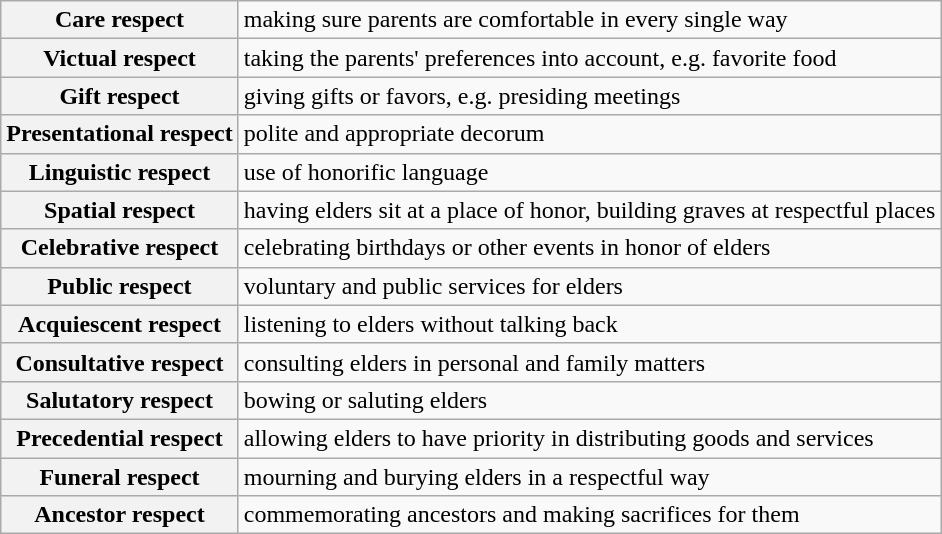<table class="wikitable plainrowheaders">
<tr>
<th scope=row>Care respect</th>
<td>making sure parents are comfortable in every single way</td>
</tr>
<tr>
<th scope=row>Victual respect</th>
<td>taking the parents' preferences into account, e.g. favorite food</td>
</tr>
<tr>
<th scope=row>Gift respect</th>
<td>giving gifts or favors, e.g. presiding meetings</td>
</tr>
<tr>
<th scope=row>Presentational respect</th>
<td>polite and appropriate decorum</td>
</tr>
<tr>
<th scope=row>Linguistic respect</th>
<td>use of honorific language</td>
</tr>
<tr>
<th scope=row>Spatial respect</th>
<td>having elders sit at a place of honor, building graves at respectful places</td>
</tr>
<tr>
<th scope=row>Celebrative respect</th>
<td>celebrating birthdays or other events in honor of elders</td>
</tr>
<tr>
<th scope=row>Public respect</th>
<td>voluntary and public services for elders</td>
</tr>
<tr>
<th scope=row>Acquiescent respect</th>
<td>listening to elders without talking back</td>
</tr>
<tr>
<th scope=row>Consultative respect</th>
<td>consulting elders in personal and family matters</td>
</tr>
<tr>
<th scope=row>Salutatory respect</th>
<td>bowing or saluting elders</td>
</tr>
<tr>
<th scope=row>Precedential respect</th>
<td>allowing elders to have priority in distributing goods and services</td>
</tr>
<tr>
<th scope=row>Funeral respect</th>
<td>mourning and burying elders in a respectful way</td>
</tr>
<tr>
<th scope=row>Ancestor respect</th>
<td>commemorating ancestors and making sacrifices for them</td>
</tr>
</table>
